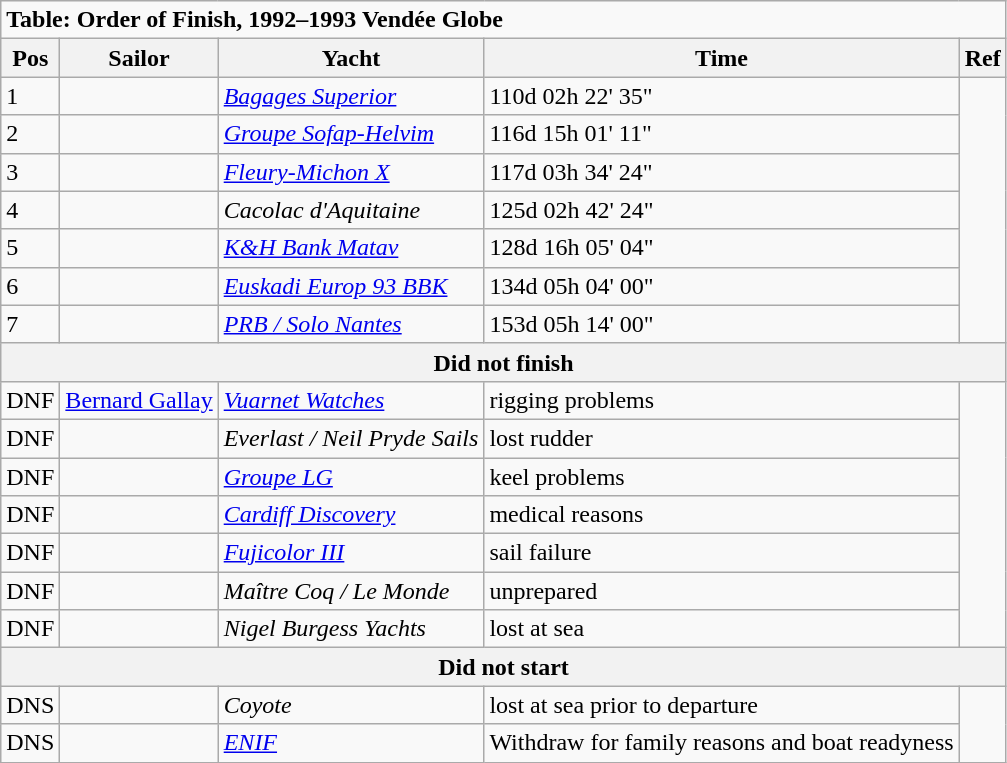<table class="wikitable">
<tr>
<td colspan = 5><strong>Table: Order of Finish, 1992–1993 Vendée Globe</strong></td>
</tr>
<tr>
<th>Pos</th>
<th>Sailor</th>
<th>Yacht</th>
<th>Time</th>
<th>Ref</th>
</tr>
<tr>
<td>1</td>
<td></td>
<td><em><a href='#'>Bagages Superior</a></em></td>
<td>110d 02h 22' 35"</td>
</tr>
<tr>
<td>2</td>
<td></td>
<td><em><a href='#'>Groupe Sofap-Helvim</a></em></td>
<td>116d 15h 01' 11"</td>
</tr>
<tr>
<td>3</td>
<td></td>
<td><em><a href='#'>Fleury-Michon X</a></em></td>
<td>117d 03h 34' 24"</td>
</tr>
<tr>
<td>4</td>
<td></td>
<td><em>Cacolac d'Aquitaine</em></td>
<td>125d 02h 42' 24"</td>
</tr>
<tr>
<td>5</td>
<td></td>
<td><em><a href='#'>K&H Bank Matav</a></em></td>
<td>128d 16h 05' 04"</td>
</tr>
<tr>
<td>6</td>
<td></td>
<td><em><a href='#'>Euskadi Europ 93 BBK</a></em></td>
<td>134d 05h 04' 00"</td>
</tr>
<tr>
<td>7</td>
<td></td>
<td><em><a href='#'>PRB / Solo Nantes</a></em></td>
<td>153d 05h 14' 00"</td>
</tr>
<tr>
<th colspan="5">Did not finish</th>
</tr>
<tr>
<td>DNF</td>
<td>  <a href='#'>Bernard Gallay</a></td>
<td><em><a href='#'>Vuarnet Watches</a></em></td>
<td>rigging problems</td>
</tr>
<tr>
<td>DNF</td>
<td></td>
<td><em>Everlast / Neil Pryde Sails</em></td>
<td>lost rudder</td>
</tr>
<tr>
<td>DNF</td>
<td></td>
<td><em><a href='#'>Groupe LG</a></em></td>
<td>keel problems</td>
</tr>
<tr>
<td>DNF</td>
<td></td>
<td><em><a href='#'>Cardiff Discovery</a></em></td>
<td>medical reasons</td>
</tr>
<tr>
<td>DNF</td>
<td></td>
<td><em><a href='#'>Fujicolor III</a></em></td>
<td>sail failure</td>
</tr>
<tr>
<td>DNF</td>
<td></td>
<td><em>Maître Coq / Le Monde</em></td>
<td>unprepared</td>
</tr>
<tr>
<td>DNF</td>
<td></td>
<td><em>Nigel Burgess Yachts</em></td>
<td>lost at sea</td>
</tr>
<tr>
<th colspan="5">Did not start</th>
</tr>
<tr>
<td>DNS</td>
<td></td>
<td><em>Coyote</em></td>
<td>lost at sea prior to departure</td>
</tr>
<tr>
<td>DNS</td>
<td></td>
<td><em><a href='#'>ENIF</a></em></td>
<td>Withdraw for family reasons and boat readyness</td>
</tr>
</table>
